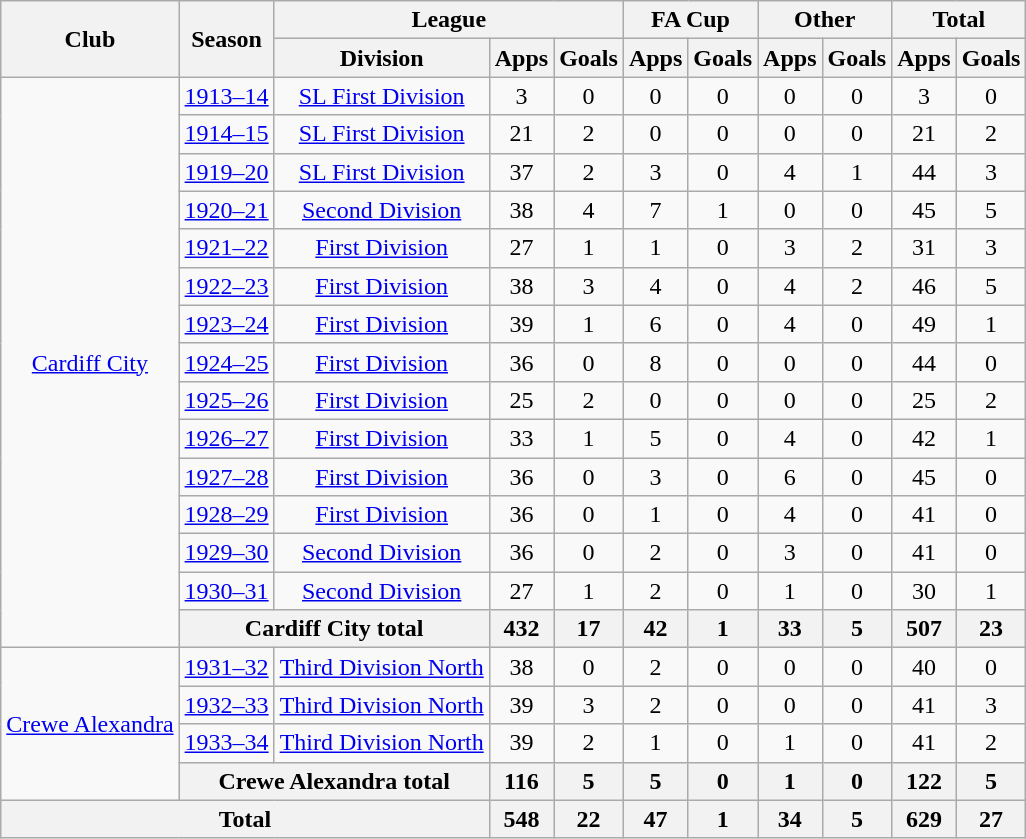<table class="wikitable" style="text-align:center;">
<tr>
<th rowspan="2">Club</th>
<th rowspan="2">Season</th>
<th colspan="3">League</th>
<th colspan="2">FA Cup</th>
<th colspan="2">Other</th>
<th colspan="2">Total</th>
</tr>
<tr>
<th>Division</th>
<th>Apps</th>
<th>Goals</th>
<th>Apps</th>
<th>Goals</th>
<th>Apps</th>
<th>Goals</th>
<th>Apps</th>
<th>Goals</th>
</tr>
<tr>
<td rowspan="15"><a href='#'>Cardiff City</a></td>
<td><a href='#'>1913–14</a></td>
<td><a href='#'>SL First Division</a></td>
<td>3</td>
<td>0</td>
<td>0</td>
<td>0</td>
<td>0</td>
<td>0</td>
<td>3</td>
<td>0</td>
</tr>
<tr>
<td><a href='#'>1914–15</a></td>
<td><a href='#'>SL First Division</a></td>
<td>21</td>
<td>2</td>
<td>0</td>
<td>0</td>
<td>0</td>
<td>0</td>
<td>21</td>
<td>2</td>
</tr>
<tr>
<td><a href='#'>1919–20</a></td>
<td><a href='#'>SL First Division</a></td>
<td>37</td>
<td>2</td>
<td>3</td>
<td>0</td>
<td>4</td>
<td>1</td>
<td>44</td>
<td>3</td>
</tr>
<tr>
<td><a href='#'>1920–21</a></td>
<td><a href='#'>Second Division</a></td>
<td>38</td>
<td>4</td>
<td>7</td>
<td>1</td>
<td>0</td>
<td>0</td>
<td>45</td>
<td>5</td>
</tr>
<tr>
<td><a href='#'>1921–22</a></td>
<td><a href='#'>First Division</a></td>
<td>27</td>
<td>1</td>
<td>1</td>
<td>0</td>
<td>3</td>
<td>2</td>
<td>31</td>
<td>3</td>
</tr>
<tr>
<td><a href='#'>1922–23</a></td>
<td><a href='#'>First Division</a></td>
<td>38</td>
<td>3</td>
<td>4</td>
<td>0</td>
<td>4</td>
<td>2</td>
<td>46</td>
<td>5</td>
</tr>
<tr>
<td><a href='#'>1923–24</a></td>
<td><a href='#'>First Division</a></td>
<td>39</td>
<td>1</td>
<td>6</td>
<td>0</td>
<td>4</td>
<td>0</td>
<td>49</td>
<td>1</td>
</tr>
<tr>
<td><a href='#'>1924–25</a></td>
<td><a href='#'>First Division</a></td>
<td>36</td>
<td>0</td>
<td>8</td>
<td>0</td>
<td>0</td>
<td>0</td>
<td>44</td>
<td>0</td>
</tr>
<tr>
<td><a href='#'>1925–26</a></td>
<td><a href='#'>First Division</a></td>
<td>25</td>
<td>2</td>
<td>0</td>
<td>0</td>
<td>0</td>
<td>0</td>
<td>25</td>
<td>2</td>
</tr>
<tr>
<td><a href='#'>1926–27</a></td>
<td><a href='#'>First Division</a></td>
<td>33</td>
<td>1</td>
<td>5</td>
<td>0</td>
<td>4</td>
<td>0</td>
<td>42</td>
<td>1</td>
</tr>
<tr>
<td><a href='#'>1927–28</a></td>
<td><a href='#'>First Division</a></td>
<td>36</td>
<td>0</td>
<td>3</td>
<td>0</td>
<td>6</td>
<td>0</td>
<td>45</td>
<td>0</td>
</tr>
<tr>
<td><a href='#'>1928–29</a></td>
<td><a href='#'>First Division</a></td>
<td>36</td>
<td>0</td>
<td>1</td>
<td>0</td>
<td>4</td>
<td>0</td>
<td>41</td>
<td>0</td>
</tr>
<tr>
<td><a href='#'>1929–30</a></td>
<td><a href='#'>Second Division</a></td>
<td>36</td>
<td>0</td>
<td>2</td>
<td>0</td>
<td>3</td>
<td>0</td>
<td>41</td>
<td>0</td>
</tr>
<tr>
<td><a href='#'>1930–31</a></td>
<td><a href='#'>Second Division</a></td>
<td>27</td>
<td>1</td>
<td>2</td>
<td>0</td>
<td>1</td>
<td>0</td>
<td>30</td>
<td>1</td>
</tr>
<tr>
<th colspan="2">Cardiff City total</th>
<th>432</th>
<th>17</th>
<th>42</th>
<th>1</th>
<th>33</th>
<th>5</th>
<th>507</th>
<th>23</th>
</tr>
<tr>
<td rowspan=4><a href='#'>Crewe Alexandra</a></td>
<td><a href='#'>1931–32</a></td>
<td><a href='#'>Third Division North</a></td>
<td>38</td>
<td>0</td>
<td>2</td>
<td>0</td>
<td>0</td>
<td>0</td>
<td>40</td>
<td>0</td>
</tr>
<tr>
<td><a href='#'>1932–33</a></td>
<td><a href='#'>Third Division North</a></td>
<td>39</td>
<td>3</td>
<td>2</td>
<td>0</td>
<td>0</td>
<td>0</td>
<td>41</td>
<td>3</td>
</tr>
<tr>
<td><a href='#'>1933–34</a></td>
<td><a href='#'>Third Division North</a></td>
<td>39</td>
<td>2</td>
<td>1</td>
<td>0</td>
<td>1</td>
<td>0</td>
<td>41</td>
<td>2</td>
</tr>
<tr>
<th colspan="2">Crewe Alexandra total</th>
<th>116</th>
<th>5</th>
<th>5</th>
<th>0</th>
<th>1</th>
<th>0</th>
<th>122</th>
<th>5</th>
</tr>
<tr>
<th colspan="3">Total</th>
<th>548</th>
<th>22</th>
<th>47</th>
<th>1</th>
<th>34</th>
<th>5</th>
<th>629</th>
<th>27</th>
</tr>
</table>
